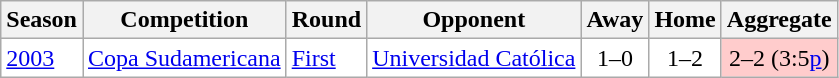<table class="wikitable" style="background:transparent; text-align:left;">
<tr>
<th>Season</th>
<th>Competition</th>
<th>Round</th>
<th>Opponent</th>
<th>Away</th>
<th>Home</th>
<th>Aggregate</th>
</tr>
<tr>
<td><a href='#'>2003</a></td>
<td><a href='#'>Copa Sudamericana</a></td>
<td><a href='#'>First</a></td>
<td> <a href='#'>Universidad Católica</a></td>
<td style="text-align:center;">1–0</td>
<td style="text-align:center;">1–2</td>
<td style="background:#fcc; text-align:center;">2–2 (3:5<a href='#'>p</a>)</td>
</tr>
</table>
